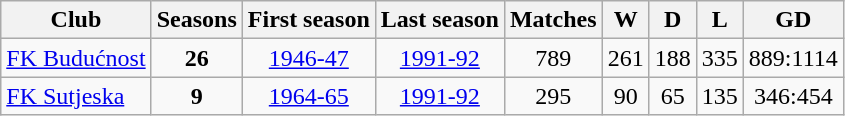<table class="wikitable sortable" style="text-align:center;">
<tr>
<th>Club</th>
<th>Seasons</th>
<th>First season</th>
<th>Last season</th>
<th>Matches</th>
<th>W</th>
<th>D</th>
<th>L</th>
<th>GD</th>
</tr>
<tr>
<td style="text-align:left;"><a href='#'>FK Budućnost</a></td>
<td><strong>26</strong></td>
<td><a href='#'>1946-47</a></td>
<td><a href='#'>1991-92</a></td>
<td>789</td>
<td>261</td>
<td>188</td>
<td>335</td>
<td>889:1114</td>
</tr>
<tr>
<td style="text-align:left;"><a href='#'>FK Sutjeska</a></td>
<td><strong>9</strong></td>
<td><a href='#'>1964-65</a></td>
<td><a href='#'>1991-92</a></td>
<td>295</td>
<td>90</td>
<td>65</td>
<td>135</td>
<td>346:454</td>
</tr>
</table>
